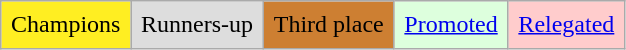<table class="wikitable">
<tr>
<td style="background-color:#FE2;padding:0.4em">Champions</td>
<td style="background-color:#DDD;padding:0.4em">Runners-up</td>
<td style="background-color:#CD7F32;padding:0.4em">Third place</td>
<td style="background-color:#DFD;padding:0.4em"><a href='#'>Promoted</a></td>
<td style="background-color:#FCC;padding:0.4em"><a href='#'>Relegated</a></td>
</tr>
</table>
